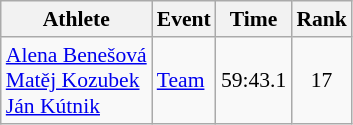<table class="wikitable" style="font-size:90%;">
<tr>
<th>Athlete</th>
<th>Event</th>
<th>Time</th>
<th>Rank</th>
</tr>
<tr align=center>
<td align=left><a href='#'>Alena Benešová</a><br><a href='#'>Matěj Kozubek</a><br><a href='#'>Ján Kútnik</a></td>
<td align=left><a href='#'>Team</a></td>
<td>59:43.1</td>
<td>17</td>
</tr>
</table>
